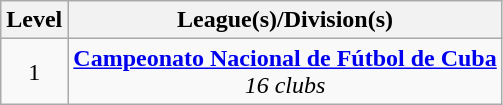<table class="wikitable" style="text-align: center;">
<tr>
<th>Level</th>
<th colspan="12">League(s)/Division(s)</th>
</tr>
<tr>
<td>1</td>
<td colspan="12"><strong><a href='#'>Campeonato Nacional de Fútbol de Cuba</a></strong><br><em>16 clubs</em></td>
</tr>
</table>
